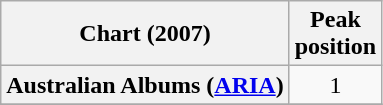<table class="wikitable sortable plainrowheaders" style="text-align:center;">
<tr>
<th scope="col">Chart (2007)</th>
<th scope="col">Peak<br>position</th>
</tr>
<tr>
<th scope="row">Australian Albums (<a href='#'>ARIA</a>)</th>
<td>1</td>
</tr>
<tr>
</tr>
</table>
